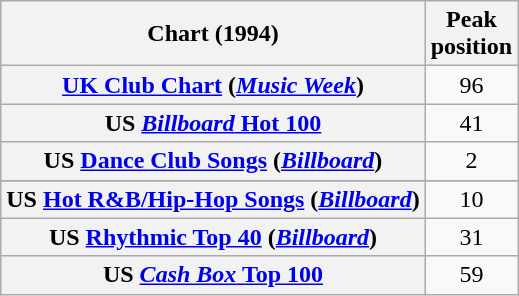<table class="wikitable plainrowheaders sortable">
<tr>
<th>Chart (1994)</th>
<th>Peak<br>position</th>
</tr>
<tr>
<th scope="row"><a href='#'>UK Club Chart</a> (<em><a href='#'>Music Week</a></em>)</th>
<td align="center">96</td>
</tr>
<tr>
<th scope="row">US <a href='#'><em>Billboard</em> Hot 100</a></th>
<td align="center">41</td>
</tr>
<tr>
<th scope="row">US <a href='#'>Dance Club Songs</a> (<em><a href='#'>Billboard</a></em>)</th>
<td align="center">2</td>
</tr>
<tr>
</tr>
<tr>
<th scope="row">US <a href='#'>Hot R&B/Hip-Hop Songs</a> (<em><a href='#'>Billboard</a></em>)</th>
<td align="center">10</td>
</tr>
<tr>
<th scope="row">US <a href='#'>Rhythmic Top 40</a> (<em><a href='#'>Billboard</a></em>)</th>
<td align="center">31</td>
</tr>
<tr>
<th scope="row">US <a href='#'><em>Cash Box</em> Top 100</a></th>
<td align="center">59</td>
</tr>
</table>
